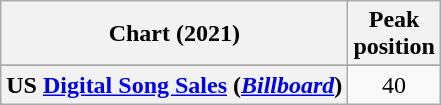<table class="wikitable sortable plainrowheaders" style="text-align:center">
<tr>
<th>Chart (2021)</th>
<th>Peak<br>position</th>
</tr>
<tr>
</tr>
<tr>
<th scope="row">US <a href='#'>Digital Song Sales</a> (<em><a href='#'>Billboard</a></em>)</th>
<td>40</td>
</tr>
</table>
